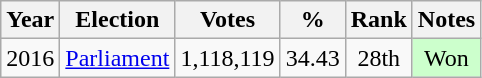<table class="wikitable" style="text-align:center;">
<tr>
<th>Year</th>
<th>Election</th>
<th>Votes</th>
<th>%</th>
<th>Rank</th>
<th>Notes</th>
</tr>
<tr>
<td>2016</td>
<td><a href='#'>Parliament</a></td>
<td> 1,118,119</td>
<td> 34.43</td>
<td>28th</td>
<td style="background-color:#CCFFCC">Won</td>
</tr>
</table>
